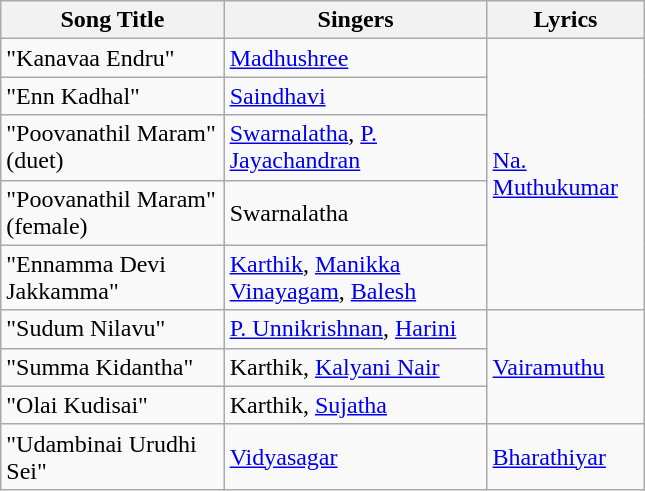<table class="wikitable" style="width:34%;">
<tr>
<th>Song Title</th>
<th>Singers</th>
<th>Lyrics</th>
</tr>
<tr>
<td>"Kanavaa Endru"</td>
<td><a href='#'>Madhushree</a></td>
<td rowspan=5><a href='#'>Na. Muthukumar</a></td>
</tr>
<tr>
<td>"Enn Kadhal"</td>
<td><a href='#'>Saindhavi</a></td>
</tr>
<tr>
<td>"Poovanathil Maram" (duet)</td>
<td><a href='#'>Swarnalatha</a>, <a href='#'>P. Jayachandran</a></td>
</tr>
<tr>
<td>"Poovanathil Maram" (female)</td>
<td>Swarnalatha</td>
</tr>
<tr>
<td>"Ennamma Devi Jakkamma"</td>
<td><a href='#'>Karthik</a>, <a href='#'>Manikka Vinayagam</a>, <a href='#'>Balesh</a></td>
</tr>
<tr>
<td>"Sudum Nilavu"</td>
<td><a href='#'>P. Unnikrishnan</a>, <a href='#'>Harini</a></td>
<td rowspan=3><a href='#'>Vairamuthu</a></td>
</tr>
<tr>
<td>"Summa Kidantha"</td>
<td>Karthik, <a href='#'>Kalyani Nair</a></td>
</tr>
<tr>
<td>"Olai Kudisai"</td>
<td>Karthik, <a href='#'>Sujatha</a></td>
</tr>
<tr>
<td>"Udambinai Urudhi Sei"</td>
<td><a href='#'>Vidyasagar</a></td>
<td><a href='#'>Bharathiyar</a></td>
</tr>
</table>
